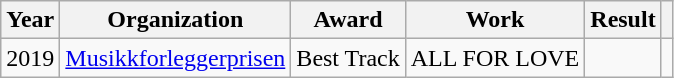<table class="wikitable plainrowheaders" style="text-align:center;">
<tr>
<th>Year</th>
<th>Organization</th>
<th>Award</th>
<th>Work</th>
<th>Result</th>
<th></th>
</tr>
<tr>
<td>2019</td>
<td><a href='#'>Musikkforleggerprisen</a></td>
<td>Best Track</td>
<td>ALL FOR LOVE</td>
<td></td>
<td></td>
</tr>
</table>
